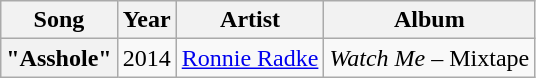<table class="wikitable plainrowheaders">
<tr>
<th>Song</th>
<th>Year</th>
<th>Artist</th>
<th>Album</th>
</tr>
<tr>
<th scope="row">"Asshole"</th>
<td>2014</td>
<td><a href='#'>Ronnie Radke</a></td>
<td><em>Watch Me</em> – Mixtape</td>
</tr>
</table>
